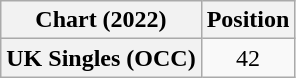<table class="wikitable plainrowheaders" style="text-align:center">
<tr>
<th scope="col">Chart (2022)</th>
<th scope="col">Position</th>
</tr>
<tr>
<th scope="row">UK Singles (OCC)</th>
<td>42</td>
</tr>
</table>
